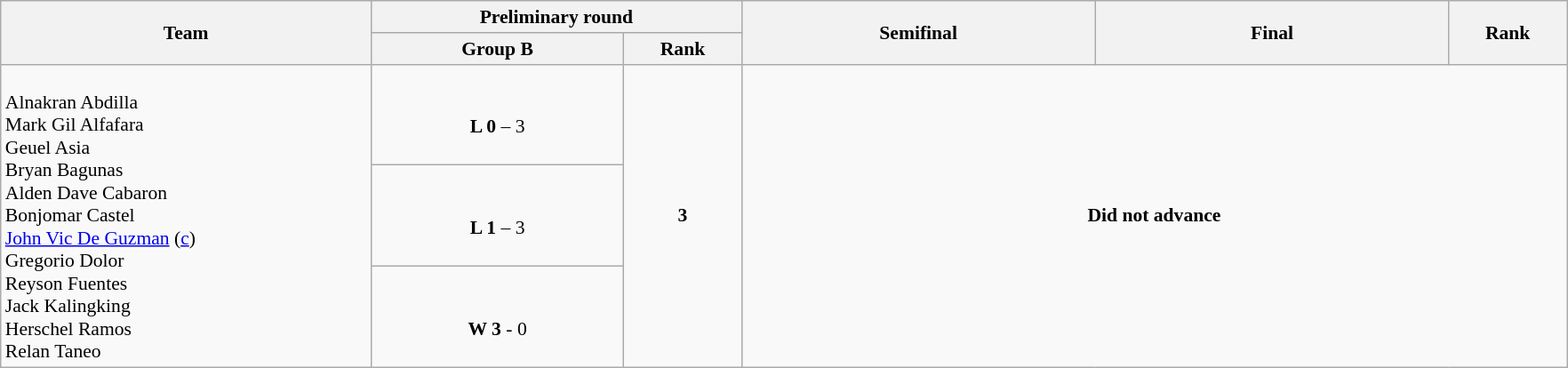<table class="wikitable" width="93%" style="text-align:left; font-size:90%">
<tr>
<th rowspan="2" width="22%">Team</th>
<th colspan="2">Preliminary round</th>
<th rowspan="2" width="21%">Semifinal</th>
<th rowspan="2" width="21%">Final</th>
<th rowspan="2" width="7%">Rank</th>
</tr>
<tr>
<th width="15%">Group B</th>
<th width="7%">Rank</th>
</tr>
<tr>
<td rowspan=3 align=left><br>Alnakran Abdilla<br>Mark Gil Alfafara<br>Geuel Asia<br>Bryan Bagunas<br>Alden Dave Cabaron<br>Bonjomar Castel<br><a href='#'>John Vic De Guzman</a> (<a href='#'>c</a>)<br>Gregorio Dolor<br>Reyson Fuentes<br>Jack Kalingking<br>Herschel Ramos<br>Relan Taneo</td>
<td style="text-align:center;"><br> <strong>L 0</strong> – 3</td>
<td rowspan=3 align=center><strong>3</strong></td>
<td rowspan=3 align=center colspan=3><strong>Did not advance</strong></td>
</tr>
<tr>
<td style="text-align:center;"><br> <strong>L 1</strong> – 3</td>
</tr>
<tr>
<td style="text-align:center;"><br><strong>W 3</strong> - 0</td>
</tr>
</table>
